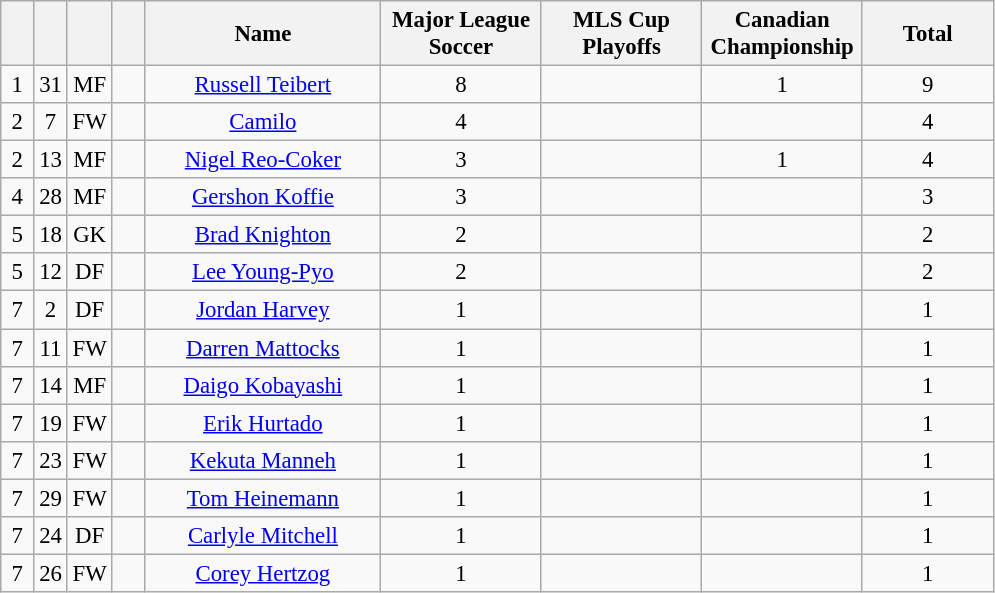<table class="wikitable" style="font-size: 95%; text-align: center;">
<tr>
<th width=15></th>
<th width=15></th>
<th width=15></th>
<th width=15></th>
<th width=150>Name</th>
<th width=100>Major League Soccer</th>
<th width=100>MLS Cup Playoffs</th>
<th width=100>Canadian Championship</th>
<th width=80>Total</th>
</tr>
<tr>
<td>1</td>
<td>31</td>
<td>MF</td>
<td></td>
<td><a href='#'>Russell Teibert</a></td>
<td>8</td>
<td></td>
<td>1</td>
<td>9</td>
</tr>
<tr>
<td>2</td>
<td>7</td>
<td>FW</td>
<td></td>
<td><a href='#'>Camilo</a></td>
<td>4</td>
<td></td>
<td></td>
<td>4</td>
</tr>
<tr>
<td>2</td>
<td>13</td>
<td>MF</td>
<td></td>
<td><a href='#'>Nigel Reo-Coker</a></td>
<td>3</td>
<td></td>
<td>1</td>
<td>4</td>
</tr>
<tr>
<td>4</td>
<td>28</td>
<td>MF</td>
<td></td>
<td><a href='#'>Gershon Koffie</a></td>
<td>3</td>
<td></td>
<td></td>
<td>3</td>
</tr>
<tr>
<td>5</td>
<td>18</td>
<td>GK</td>
<td></td>
<td><a href='#'>Brad Knighton</a></td>
<td>2</td>
<td></td>
<td></td>
<td>2</td>
</tr>
<tr>
<td>5</td>
<td>12</td>
<td>DF</td>
<td></td>
<td><a href='#'>Lee Young-Pyo</a></td>
<td>2</td>
<td></td>
<td></td>
<td>2</td>
</tr>
<tr>
<td>7</td>
<td>2</td>
<td>DF</td>
<td></td>
<td><a href='#'>Jordan Harvey</a></td>
<td>1</td>
<td></td>
<td></td>
<td>1</td>
</tr>
<tr>
<td>7</td>
<td>11</td>
<td>FW</td>
<td></td>
<td><a href='#'>Darren Mattocks</a></td>
<td>1</td>
<td></td>
<td></td>
<td>1</td>
</tr>
<tr>
<td>7</td>
<td>14</td>
<td>MF</td>
<td></td>
<td><a href='#'>Daigo Kobayashi</a></td>
<td>1</td>
<td></td>
<td></td>
<td>1</td>
</tr>
<tr>
<td>7</td>
<td>19</td>
<td>FW</td>
<td></td>
<td><a href='#'>Erik Hurtado</a></td>
<td>1</td>
<td></td>
<td></td>
<td>1</td>
</tr>
<tr>
<td>7</td>
<td>23</td>
<td>FW</td>
<td></td>
<td><a href='#'>Kekuta Manneh</a></td>
<td>1</td>
<td></td>
<td></td>
<td>1</td>
</tr>
<tr>
<td>7</td>
<td>29</td>
<td>FW</td>
<td></td>
<td><a href='#'>Tom Heinemann</a></td>
<td>1</td>
<td></td>
<td></td>
<td>1</td>
</tr>
<tr>
<td>7</td>
<td>24</td>
<td>DF</td>
<td></td>
<td><a href='#'>Carlyle Mitchell</a></td>
<td>1</td>
<td></td>
<td></td>
<td>1</td>
</tr>
<tr>
<td>7</td>
<td>26</td>
<td>FW</td>
<td></td>
<td><a href='#'>Corey Hertzog</a></td>
<td>1</td>
<td></td>
<td></td>
<td>1</td>
</tr>
</table>
